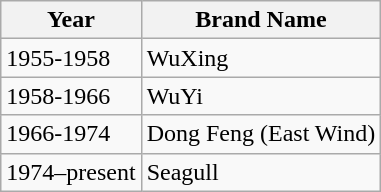<table class="wikitable" border="1">
<tr>
<th>Year</th>
<th>Brand Name</th>
</tr>
<tr>
<td>1955-1958</td>
<td>WuXing</td>
</tr>
<tr>
<td>1958-1966</td>
<td>WuYi</td>
</tr>
<tr>
<td>1966-1974</td>
<td>Dong Feng (East Wind)</td>
</tr>
<tr>
<td>1974–present</td>
<td>Seagull</td>
</tr>
</table>
